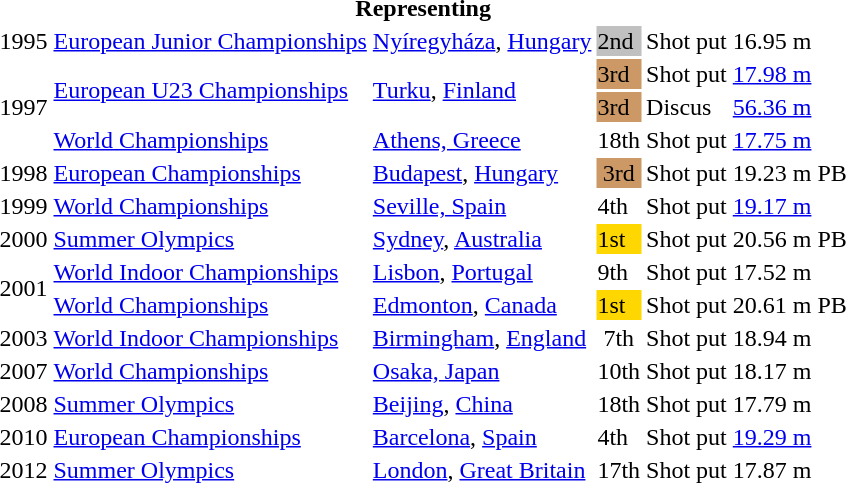<table>
<tr>
<th colspan="6">Representing </th>
</tr>
<tr>
<td>1995</td>
<td><a href='#'>European Junior Championships</a></td>
<td><a href='#'>Nyíregyháza</a>, <a href='#'>Hungary</a></td>
<td bgcolor=silver>2nd</td>
<td>Shot put</td>
<td>16.95 m</td>
</tr>
<tr>
<td rowspan=3>1997</td>
<td rowspan=2><a href='#'>European U23 Championships</a></td>
<td rowspan=2><a href='#'>Turku</a>, <a href='#'>Finland</a></td>
<td bgcolor="cc9966">3rd</td>
<td>Shot put</td>
<td><a href='#'>17.98 m</a></td>
</tr>
<tr>
<td bgcolor="cc9966">3rd</td>
<td>Discus</td>
<td><a href='#'>56.36 m</a></td>
</tr>
<tr>
<td><a href='#'>World Championships</a></td>
<td><a href='#'>Athens, Greece</a></td>
<td>18th</td>
<td>Shot put</td>
<td><a href='#'>17.75 m</a></td>
</tr>
<tr>
<td>1998</td>
<td><a href='#'>European Championships</a></td>
<td><a href='#'>Budapest</a>, <a href='#'>Hungary</a></td>
<td bgcolor="CC9966" align="center">3rd</td>
<td>Shot put</td>
<td>19.23 m PB</td>
</tr>
<tr>
<td>1999</td>
<td><a href='#'>World Championships</a></td>
<td><a href='#'>Seville, Spain</a></td>
<td>4th</td>
<td>Shot put</td>
<td><a href='#'>19.17 m</a></td>
</tr>
<tr>
<td>2000</td>
<td><a href='#'>Summer Olympics</a></td>
<td><a href='#'>Sydney</a>, <a href='#'>Australia</a></td>
<td bgcolor="gold">1st</td>
<td>Shot put</td>
<td>20.56 m PB</td>
</tr>
<tr>
<td rowspan=2>2001</td>
<td><a href='#'>World Indoor Championships</a></td>
<td><a href='#'>Lisbon</a>, <a href='#'>Portugal</a></td>
<td>9th</td>
<td>Shot put</td>
<td>17.52 m</td>
</tr>
<tr>
<td><a href='#'>World Championships</a></td>
<td><a href='#'>Edmonton</a>, <a href='#'>Canada</a></td>
<td bgcolor="gold">1st</td>
<td>Shot put</td>
<td>20.61 m PB</td>
</tr>
<tr>
<td>2003</td>
<td><a href='#'>World Indoor Championships</a></td>
<td><a href='#'>Birmingham</a>, <a href='#'>England</a></td>
<td align="center">7th</td>
<td>Shot put</td>
<td>18.94 m</td>
</tr>
<tr>
<td>2007</td>
<td><a href='#'>World Championships</a></td>
<td><a href='#'>Osaka, Japan</a></td>
<td>10th</td>
<td>Shot put</td>
<td>18.17 m</td>
</tr>
<tr>
<td>2008</td>
<td><a href='#'>Summer Olympics</a></td>
<td><a href='#'>Beijing</a>, <a href='#'>China</a></td>
<td>18th</td>
<td>Shot put</td>
<td>17.79 m</td>
</tr>
<tr>
<td>2010</td>
<td><a href='#'>European Championships</a></td>
<td><a href='#'>Barcelona</a>, <a href='#'>Spain</a></td>
<td>4th</td>
<td>Shot put</td>
<td><a href='#'>19.29 m</a></td>
</tr>
<tr>
<td>2012</td>
<td><a href='#'>Summer Olympics</a></td>
<td><a href='#'>London</a>, <a href='#'>Great Britain</a></td>
<td>17th</td>
<td>Shot put</td>
<td>17.87 m</td>
</tr>
</table>
